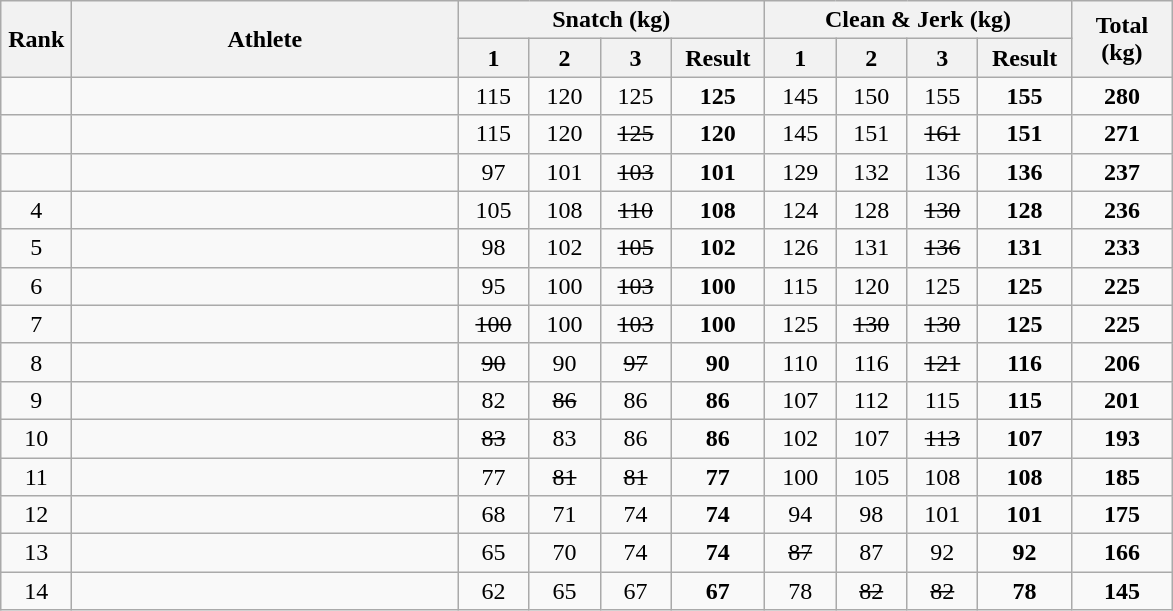<table class = "wikitable" style="text-align:center;">
<tr>
<th rowspan=2 width=40>Rank</th>
<th rowspan=2 width=250>Athlete</th>
<th colspan=4>Snatch (kg)</th>
<th colspan=4>Clean & Jerk (kg)</th>
<th rowspan=2 width=60>Total (kg)</th>
</tr>
<tr>
<th width=40>1</th>
<th width=40>2</th>
<th width=40>3</th>
<th width=55>Result</th>
<th width=40>1</th>
<th width=40>2</th>
<th width=40>3</th>
<th width=55>Result</th>
</tr>
<tr>
<td></td>
<td align=left></td>
<td>115</td>
<td>120</td>
<td>125</td>
<td><strong>125</strong></td>
<td>145</td>
<td>150</td>
<td>155</td>
<td><strong>155</strong></td>
<td><strong>280</strong></td>
</tr>
<tr>
<td></td>
<td align=left></td>
<td>115</td>
<td>120</td>
<td><s>125</s></td>
<td><strong>120</strong></td>
<td>145</td>
<td>151</td>
<td><s>161</s></td>
<td><strong>151</strong></td>
<td><strong>271</strong></td>
</tr>
<tr>
<td></td>
<td align=left></td>
<td>97</td>
<td>101</td>
<td><s>103</s></td>
<td><strong>101</strong></td>
<td>129</td>
<td>132</td>
<td>136</td>
<td><strong>136</strong></td>
<td><strong>237</strong></td>
</tr>
<tr>
<td>4</td>
<td align=left></td>
<td>105</td>
<td>108</td>
<td><s>110</s></td>
<td><strong>108</strong></td>
<td>124</td>
<td>128</td>
<td><s>130</s></td>
<td><strong>128</strong></td>
<td><strong>236</strong></td>
</tr>
<tr>
<td>5</td>
<td align=left></td>
<td>98</td>
<td>102</td>
<td><s>105</s></td>
<td><strong>102</strong></td>
<td>126</td>
<td>131</td>
<td><s>136</s></td>
<td><strong>131</strong></td>
<td><strong>233</strong></td>
</tr>
<tr>
<td>6</td>
<td align=left></td>
<td>95</td>
<td>100</td>
<td><s>103</s></td>
<td><strong>100</strong></td>
<td>115</td>
<td>120</td>
<td>125</td>
<td><strong>125</strong></td>
<td><strong>225</strong></td>
</tr>
<tr>
<td>7</td>
<td align=left></td>
<td><s>100</s></td>
<td>100</td>
<td><s>103</s></td>
<td><strong>100</strong></td>
<td>125</td>
<td><s>130</s></td>
<td><s>130</s></td>
<td><strong>125</strong></td>
<td><strong>225</strong></td>
</tr>
<tr>
<td>8</td>
<td align=left></td>
<td><s>90</s></td>
<td>90</td>
<td><s>97</s></td>
<td><strong>90</strong></td>
<td>110</td>
<td>116</td>
<td><s>121</s></td>
<td><strong>116</strong></td>
<td><strong>206</strong></td>
</tr>
<tr>
<td>9</td>
<td align=left></td>
<td>82</td>
<td><s>86</s></td>
<td>86</td>
<td><strong>86</strong></td>
<td>107</td>
<td>112</td>
<td>115</td>
<td><strong>115</strong></td>
<td><strong>201</strong></td>
</tr>
<tr>
<td>10</td>
<td align=left></td>
<td><s>83</s></td>
<td>83</td>
<td>86</td>
<td><strong>86</strong></td>
<td>102</td>
<td>107</td>
<td><s>113</s></td>
<td><strong>107</strong></td>
<td><strong>193</strong></td>
</tr>
<tr>
<td>11</td>
<td align=left></td>
<td>77</td>
<td><s>81</s></td>
<td><s>81</s></td>
<td><strong>77</strong></td>
<td>100</td>
<td>105</td>
<td>108</td>
<td><strong>108</strong></td>
<td><strong>185</strong></td>
</tr>
<tr>
<td>12</td>
<td align=left></td>
<td>68</td>
<td>71</td>
<td>74</td>
<td><strong>74</strong></td>
<td>94</td>
<td>98</td>
<td>101</td>
<td><strong>101</strong></td>
<td><strong>175</strong></td>
</tr>
<tr>
<td>13</td>
<td align=left></td>
<td>65</td>
<td>70</td>
<td>74</td>
<td><strong>74</strong></td>
<td><s>87</s></td>
<td>87</td>
<td>92</td>
<td><strong>92</strong></td>
<td><strong>166</strong></td>
</tr>
<tr>
<td>14</td>
<td align=left></td>
<td>62</td>
<td>65</td>
<td>67</td>
<td><strong>67</strong></td>
<td>78</td>
<td><s>82</s></td>
<td><s>82</s></td>
<td><strong>78</strong></td>
<td><strong>145</strong></td>
</tr>
</table>
